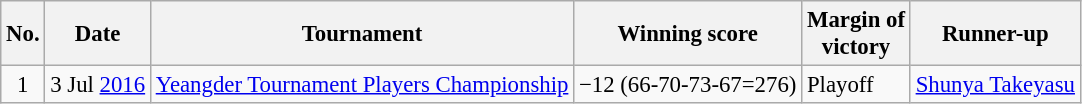<table class="wikitable" style="font-size:95%;">
<tr>
<th>No.</th>
<th>Date</th>
<th>Tournament</th>
<th>Winning score</th>
<th>Margin of<br>victory</th>
<th>Runner-up</th>
</tr>
<tr>
<td align=center>1</td>
<td>3 Jul <a href='#'>2016</a></td>
<td><a href='#'>Yeangder Tournament Players Championship</a></td>
<td>−12 (66-70-73-67=276)</td>
<td>Playoff</td>
<td> <a href='#'>Shunya Takeyasu</a></td>
</tr>
</table>
